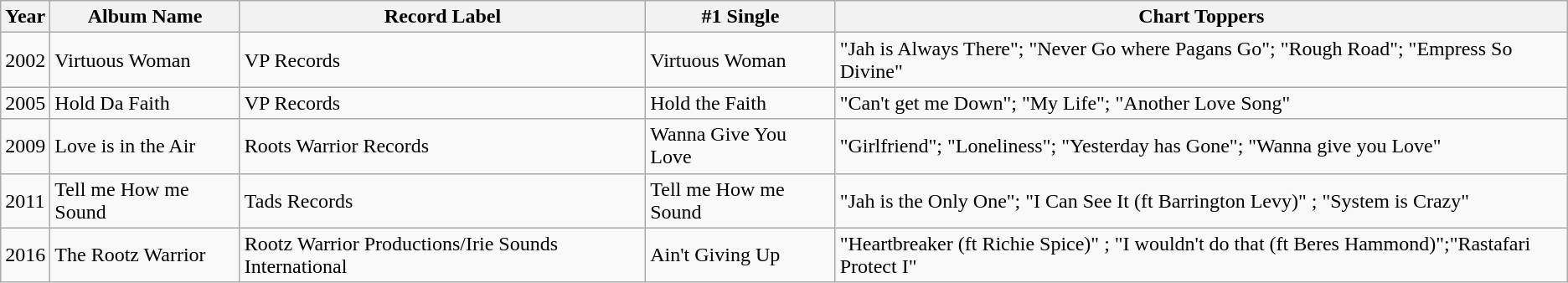<table class="wikitable">
<tr>
<th>Year</th>
<th>Album Name</th>
<th>Record Label</th>
<th>#1 Single</th>
<th>Chart Toppers</th>
</tr>
<tr>
<td>2002</td>
<td>Virtuous Woman</td>
<td>VP Records</td>
<td>Virtuous Woman</td>
<td>"Jah is Always There";  "Never Go where Pagans Go";  "Rough Road"; "Empress So Divine"</td>
</tr>
<tr>
<td>2005</td>
<td>Hold Da Faith</td>
<td>VP Records</td>
<td>Hold the Faith</td>
<td>"Can't get me Down"; "My Life"; "Another Love Song"</td>
</tr>
<tr>
<td>2009</td>
<td>Love is in the Air</td>
<td>Roots Warrior Records</td>
<td>Wanna Give You Love</td>
<td>"Girlfriend"; "Loneliness"; "Yesterday has Gone"; "Wanna give you Love"</td>
</tr>
<tr>
<td>2011</td>
<td>Tell me How me Sound</td>
<td>Tads Records</td>
<td>Tell me How me Sound</td>
<td>"Jah is the Only One"; "I Can See It (ft Barrington Levy)" ; "System is Crazy"</td>
</tr>
<tr>
<td>2016</td>
<td>The Rootz Warrior</td>
<td>Rootz Warrior Productions/Irie Sounds International</td>
<td>Ain't Giving Up</td>
<td>"Heartbreaker (ft Richie Spice)" ; "I wouldn't do that (ft Beres Hammond)";"Rastafari Protect I"</td>
</tr>
</table>
